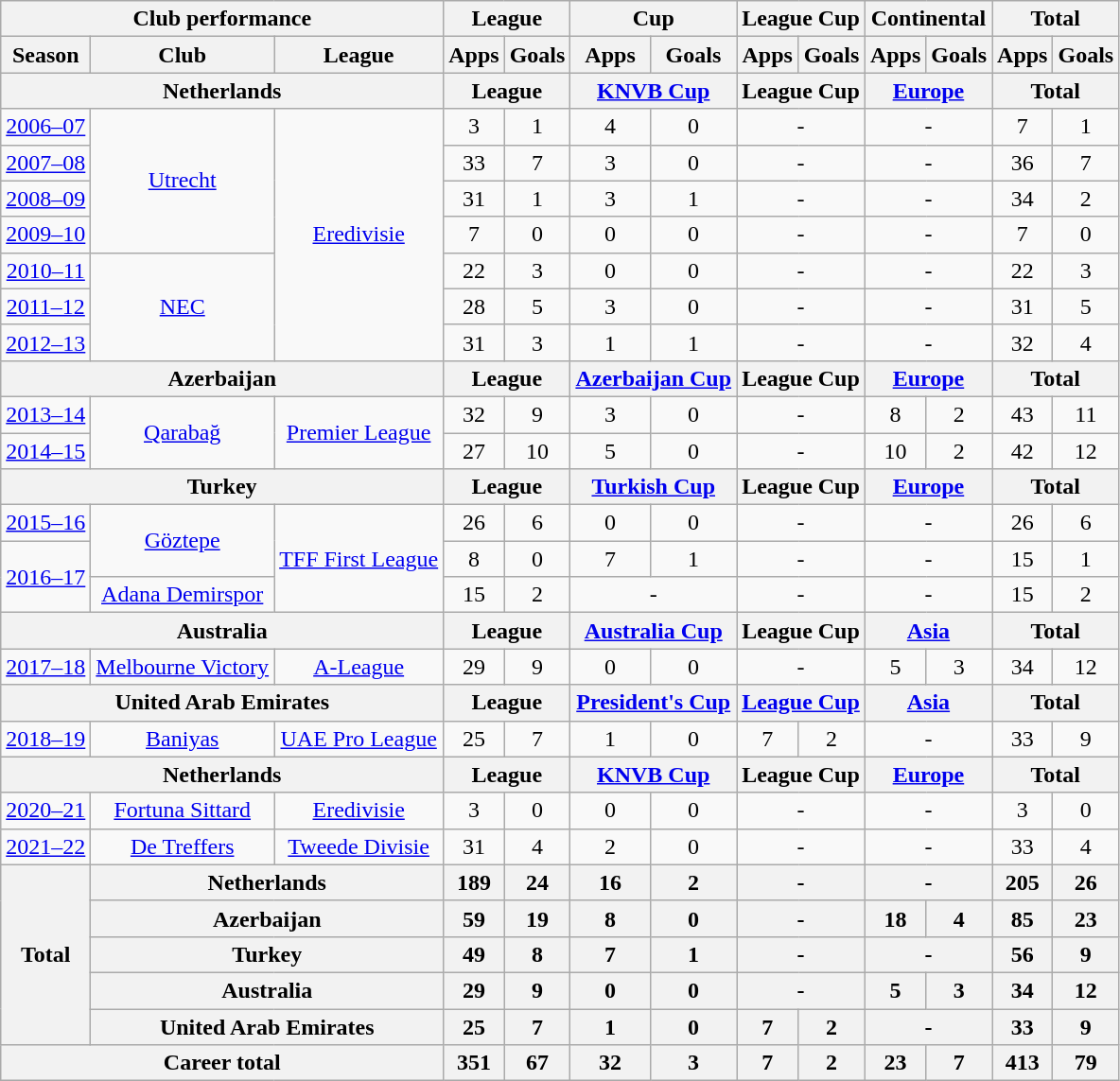<table class="wikitable" style="text-align:center">
<tr>
<th colspan=3>Club performance</th>
<th colspan=2>League</th>
<th colspan=2>Cup</th>
<th colspan=2>League Cup</th>
<th colspan=2>Continental</th>
<th colspan=2>Total</th>
</tr>
<tr>
<th>Season</th>
<th>Club</th>
<th>League</th>
<th>Apps</th>
<th>Goals</th>
<th>Apps</th>
<th>Goals</th>
<th>Apps</th>
<th>Goals</th>
<th>Apps</th>
<th>Goals</th>
<th>Apps</th>
<th>Goals</th>
</tr>
<tr>
<th colspan=3>Netherlands</th>
<th colspan=2>League</th>
<th colspan=2><a href='#'>KNVB Cup</a></th>
<th colspan=2>League Cup</th>
<th colspan=2><a href='#'>Europe</a></th>
<th colspan=2>Total</th>
</tr>
<tr>
<td><a href='#'>2006–07</a></td>
<td rowspan="4"><a href='#'>Utrecht</a></td>
<td rowspan="7"><a href='#'>Eredivisie</a></td>
<td>3</td>
<td>1</td>
<td>4</td>
<td>0</td>
<td colspan="2">-</td>
<td colspan="2">-</td>
<td>7</td>
<td>1</td>
</tr>
<tr>
<td><a href='#'>2007–08</a></td>
<td>33</td>
<td>7</td>
<td>3</td>
<td>0</td>
<td colspan="2">-</td>
<td colspan="2">-</td>
<td>36</td>
<td>7</td>
</tr>
<tr>
<td><a href='#'>2008–09</a></td>
<td>31</td>
<td>1</td>
<td>3</td>
<td>1</td>
<td colspan="2">-</td>
<td colspan="2">-</td>
<td>34</td>
<td>2</td>
</tr>
<tr>
<td><a href='#'>2009–10</a></td>
<td>7</td>
<td>0</td>
<td>0</td>
<td>0</td>
<td colspan="2">-</td>
<td colspan="2">-</td>
<td>7</td>
<td>0</td>
</tr>
<tr>
<td><a href='#'>2010–11</a></td>
<td rowspan="3"><a href='#'>NEC</a></td>
<td>22</td>
<td>3</td>
<td>0</td>
<td>0</td>
<td colspan="2">-</td>
<td colspan="2">-</td>
<td>22</td>
<td>3</td>
</tr>
<tr>
<td><a href='#'>2011–12</a></td>
<td>28</td>
<td>5</td>
<td>3</td>
<td>0</td>
<td colspan="2">-</td>
<td colspan="2">-</td>
<td>31</td>
<td>5</td>
</tr>
<tr>
<td><a href='#'>2012–13</a></td>
<td>31</td>
<td>3</td>
<td>1</td>
<td>1</td>
<td colspan="2">-</td>
<td colspan="2">-</td>
<td>32</td>
<td>4</td>
</tr>
<tr>
<th colspan=3>Azerbaijan</th>
<th colspan=2>League</th>
<th colspan=2><a href='#'>Azerbaijan Cup</a></th>
<th colspan=2>League Cup</th>
<th colspan=2><a href='#'>Europe</a></th>
<th colspan=2>Total</th>
</tr>
<tr>
<td><a href='#'>2013–14</a></td>
<td rowspan="2"><a href='#'>Qarabağ</a></td>
<td rowspan="2"><a href='#'>Premier League</a></td>
<td>32</td>
<td>9</td>
<td>3</td>
<td>0</td>
<td colspan="2">-</td>
<td>8</td>
<td>2</td>
<td>43</td>
<td>11</td>
</tr>
<tr>
<td><a href='#'>2014–15</a></td>
<td>27</td>
<td>10</td>
<td>5</td>
<td>0</td>
<td colspan="2">-</td>
<td>10</td>
<td>2</td>
<td>42</td>
<td>12</td>
</tr>
<tr>
<th colspan=3>Turkey</th>
<th colspan=2>League</th>
<th colspan=2><a href='#'>Turkish Cup</a></th>
<th colspan=2>League Cup</th>
<th colspan=2><a href='#'>Europe</a></th>
<th colspan=2>Total</th>
</tr>
<tr>
<td><a href='#'>2015–16</a></td>
<td rowspan="2"><a href='#'>Göztepe</a></td>
<td rowspan="3"><a href='#'>TFF First League</a></td>
<td>26</td>
<td>6</td>
<td>0</td>
<td>0</td>
<td colspan="2">-</td>
<td colspan="2">-</td>
<td>26</td>
<td>6</td>
</tr>
<tr>
<td rowspan="2"><a href='#'>2016–17</a></td>
<td>8</td>
<td>0</td>
<td>7</td>
<td>1</td>
<td colspan="2">-</td>
<td colspan="2">-</td>
<td>15</td>
<td>1</td>
</tr>
<tr>
<td><a href='#'>Adana Demirspor</a></td>
<td>15</td>
<td>2</td>
<td colspan="2">-</td>
<td colspan="2">-</td>
<td colspan="2">-</td>
<td>15</td>
<td>2</td>
</tr>
<tr>
<th colspan=3>Australia</th>
<th colspan=2>League</th>
<th colspan=2><a href='#'>Australia Cup</a></th>
<th colspan=2>League Cup</th>
<th colspan=2><a href='#'>Asia</a></th>
<th colspan=2>Total</th>
</tr>
<tr>
<td><a href='#'>2017–18</a></td>
<td><a href='#'>Melbourne Victory</a></td>
<td><a href='#'>A-League</a></td>
<td>29</td>
<td>9</td>
<td>0</td>
<td>0</td>
<td colspan="2">-</td>
<td>5</td>
<td>3</td>
<td>34</td>
<td>12</td>
</tr>
<tr>
<th colspan=3>United Arab Emirates</th>
<th colspan=2>League</th>
<th colspan=2><a href='#'>President's Cup</a></th>
<th colspan=2><a href='#'>League Cup</a></th>
<th colspan=2><a href='#'>Asia</a></th>
<th colspan=2>Total</th>
</tr>
<tr>
<td><a href='#'>2018–19</a></td>
<td><a href='#'>Baniyas</a></td>
<td><a href='#'>UAE Pro League</a></td>
<td>25</td>
<td>7</td>
<td>1</td>
<td>0</td>
<td>7</td>
<td>2</td>
<td colspan="2">-</td>
<td>33</td>
<td>9</td>
</tr>
<tr>
<th colspan=3>Netherlands</th>
<th colspan=2>League</th>
<th colspan=2><a href='#'>KNVB Cup</a></th>
<th colspan=2>League Cup</th>
<th colspan=2><a href='#'>Europe</a></th>
<th colspan=2>Total</th>
</tr>
<tr>
<td><a href='#'>2020–21</a></td>
<td><a href='#'>Fortuna Sittard</a></td>
<td><a href='#'>Eredivisie</a></td>
<td>3</td>
<td>0</td>
<td>0</td>
<td>0</td>
<td colspan="2">-</td>
<td colspan="2">-</td>
<td>3</td>
<td>0</td>
</tr>
<tr>
<td><a href='#'>2021–22</a></td>
<td><a href='#'>De Treffers</a></td>
<td><a href='#'>Tweede Divisie</a></td>
<td>31</td>
<td>4</td>
<td>2</td>
<td>0</td>
<td colspan="2">-</td>
<td colspan="2">-</td>
<td>33</td>
<td>4</td>
</tr>
<tr>
<th rowspan=5>Total</th>
<th colspan=2>Netherlands</th>
<th>189</th>
<th>24</th>
<th>16</th>
<th>2</th>
<th colspan="2">-</th>
<th colspan="2">-</th>
<th>205</th>
<th>26</th>
</tr>
<tr>
<th colspan=2>Azerbaijan</th>
<th>59</th>
<th>19</th>
<th>8</th>
<th>0</th>
<th colspan="2">-</th>
<th>18</th>
<th>4</th>
<th>85</th>
<th>23</th>
</tr>
<tr>
<th colspan=2>Turkey</th>
<th>49</th>
<th>8</th>
<th>7</th>
<th>1</th>
<th colspan="2">-</th>
<th colspan="2">-</th>
<th>56</th>
<th>9</th>
</tr>
<tr>
<th colspan=2>Australia</th>
<th>29</th>
<th>9</th>
<th>0</th>
<th>0</th>
<th colspan="2">-</th>
<th>5</th>
<th>3</th>
<th>34</th>
<th>12</th>
</tr>
<tr>
<th colspan=2>United Arab Emirates</th>
<th>25</th>
<th>7</th>
<th>1</th>
<th>0</th>
<th>7</th>
<th>2</th>
<th colspan="2">-</th>
<th>33</th>
<th>9</th>
</tr>
<tr>
<th colspan=3>Career total</th>
<th>351</th>
<th>67</th>
<th>32</th>
<th>3</th>
<th>7</th>
<th>2</th>
<th>23</th>
<th>7</th>
<th>413</th>
<th>79</th>
</tr>
</table>
